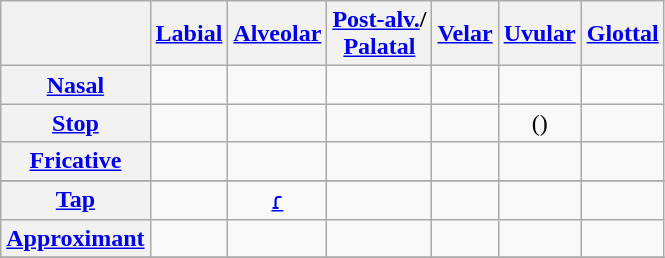<table class="wikitable" style="text-align:center;">
<tr>
<th></th>
<th><a href='#'>Labial</a></th>
<th><a href='#'>Alveolar</a></th>
<th><a href='#'>Post-alv.</a>/<br><a href='#'>Palatal</a></th>
<th><a href='#'>Velar</a></th>
<th><a href='#'>Uvular</a></th>
<th><a href='#'>Glottal</a></th>
</tr>
<tr>
<th><a href='#'>Nasal</a></th>
<td></td>
<td></td>
<td></td>
<td></td>
<td></td>
<td></td>
</tr>
<tr>
<th><a href='#'>Stop</a></th>
<td> </td>
<td> </td>
<td> </td>
<td> </td>
<td>()</td>
<td></td>
</tr>
<tr>
<th><a href='#'>Fricative</a></th>
<td> </td>
<td> </td>
<td> </td>
<td> </td>
<td></td>
<td></td>
</tr>
<tr>
</tr>
<tr>
<th><a href='#'>Tap</a></th>
<td></td>
<td><a href='#'>ɾ</a></td>
<td></td>
<td></td>
<td></td>
<td></td>
</tr>
<tr>
<th><a href='#'>Approximant</a></th>
<td></td>
<td></td>
<td></td>
<td></td>
<td></td>
<td></td>
</tr>
<tr>
</tr>
</table>
